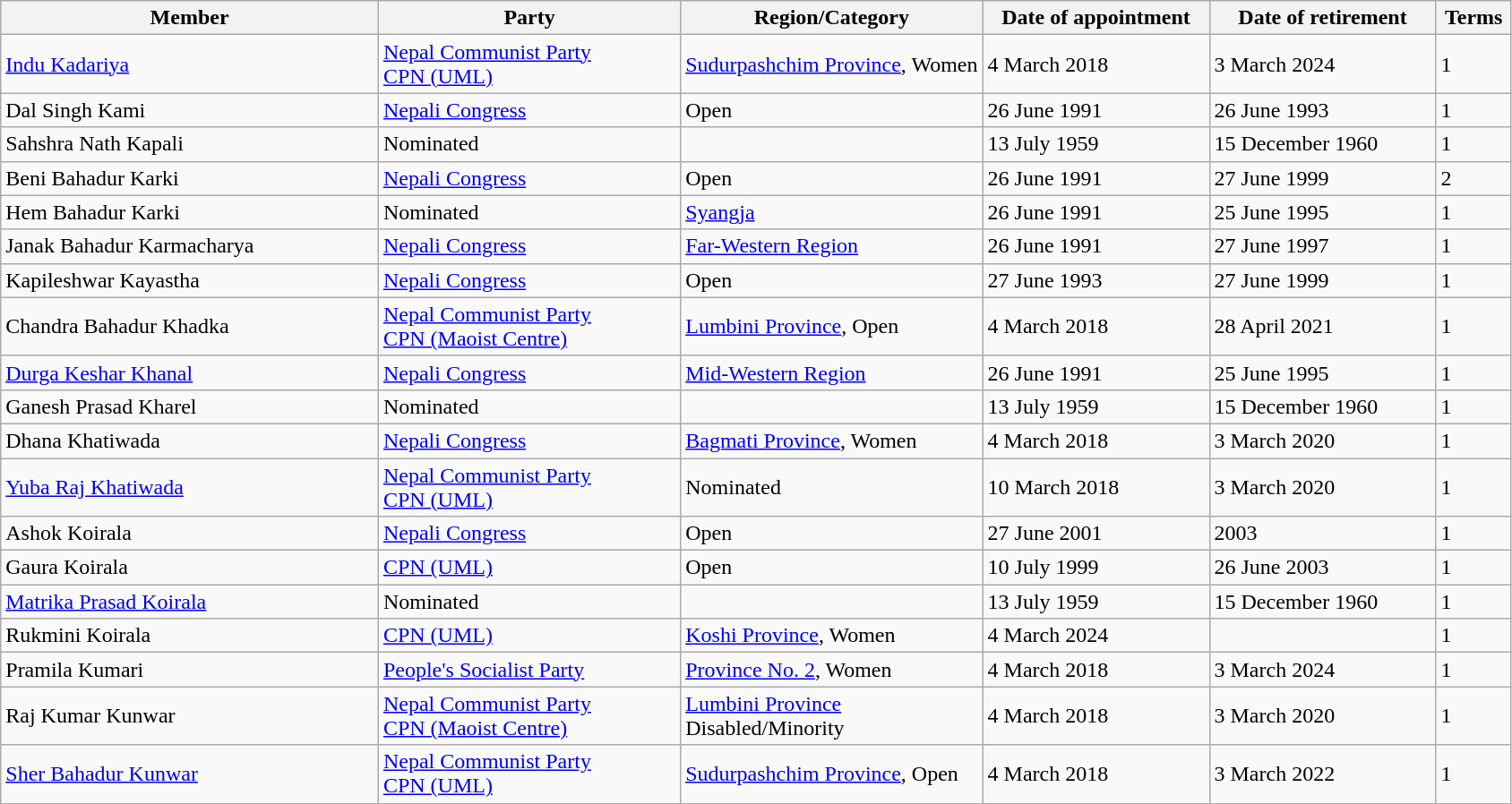<table class="wikitable sortable">
<tr>
<th style="width: 25%;">Member</th>
<th style="width: 20%;">Party</th>
<th style="width: 20%;">Region/Category</th>
<th style="width: 15%;">Date of appointment</th>
<th style="width: 15%;">Date of retirement</th>
<th style="width: 5%;">Terms</th>
</tr>
<tr>
<td><a href='#'>Indu Kadariya</a></td>
<td><a href='#'>Nepal Communist Party</a><br><a href='#'>CPN (UML)</a></td>
<td><a href='#'>Sudurpashchim Province</a>, Women</td>
<td>4 March 2018</td>
<td>3 March 2024</td>
<td>1</td>
</tr>
<tr>
<td>Dal Singh Kami</td>
<td><a href='#'>Nepali Congress</a></td>
<td>Open</td>
<td>26 June 1991</td>
<td>26 June 1993</td>
<td>1</td>
</tr>
<tr>
<td>Sahshra Nath Kapali</td>
<td>Nominated</td>
<td></td>
<td>13 July 1959</td>
<td>15 December 1960</td>
<td>1</td>
</tr>
<tr>
<td>Beni Bahadur Karki</td>
<td><a href='#'>Nepali Congress</a></td>
<td>Open</td>
<td>26 June 1991</td>
<td>27 June 1999</td>
<td>2</td>
</tr>
<tr>
<td>Hem Bahadur Karki</td>
<td>Nominated</td>
<td><a href='#'>Syangja</a></td>
<td>26 June 1991</td>
<td>25 June 1995</td>
<td>1</td>
</tr>
<tr>
<td>Janak Bahadur Karmacharya</td>
<td><a href='#'>Nepali Congress</a></td>
<td><a href='#'>Far-Western Region</a></td>
<td>26 June 1991</td>
<td>27 June 1997</td>
<td>1</td>
</tr>
<tr>
<td>Kapileshwar Kayastha</td>
<td><a href='#'>Nepali Congress</a></td>
<td>Open</td>
<td>27 June 1993</td>
<td>27 June 1999</td>
<td>1</td>
</tr>
<tr>
<td>Chandra Bahadur Khadka</td>
<td><a href='#'>Nepal Communist Party</a><br><a href='#'>CPN (Maoist Centre)</a></td>
<td><a href='#'>Lumbini Province</a>, Open</td>
<td>4 March 2018</td>
<td>28 April 2021</td>
<td>1</td>
</tr>
<tr>
<td><a href='#'>Durga Keshar Khanal</a></td>
<td><a href='#'>Nepali Congress</a></td>
<td><a href='#'>Mid-Western Region</a></td>
<td>26 June 1991</td>
<td>25 June 1995</td>
<td>1</td>
</tr>
<tr>
<td>Ganesh Prasad Kharel</td>
<td>Nominated</td>
<td></td>
<td>13 July 1959</td>
<td>15 December 1960</td>
<td>1</td>
</tr>
<tr>
<td>Dhana Khatiwada</td>
<td><a href='#'>Nepali Congress</a></td>
<td><a href='#'>Bagmati Province</a>, Women</td>
<td>4 March 2018</td>
<td>3 March 2020</td>
<td>1</td>
</tr>
<tr>
<td><a href='#'>Yuba Raj Khatiwada</a></td>
<td><a href='#'>Nepal Communist Party</a><br><a href='#'>CPN (UML)</a></td>
<td>Nominated</td>
<td>10 March 2018</td>
<td>3 March 2020</td>
<td>1</td>
</tr>
<tr>
<td>Ashok Koirala</td>
<td><a href='#'>Nepali Congress</a></td>
<td>Open</td>
<td>27 June 2001</td>
<td>2003</td>
<td>1</td>
</tr>
<tr>
<td>Gaura Koirala</td>
<td><a href='#'>CPN (UML)</a></td>
<td>Open</td>
<td>10 July 1999</td>
<td>26 June 2003</td>
<td>1</td>
</tr>
<tr>
<td><a href='#'>Matrika Prasad Koirala</a></td>
<td>Nominated</td>
<td></td>
<td>13 July 1959</td>
<td>15 December 1960</td>
<td>1</td>
</tr>
<tr>
<td>Rukmini Koirala</td>
<td><a href='#'>CPN (UML)</a></td>
<td><a href='#'>Koshi Province</a>, Women</td>
<td>4 March 2024</td>
<td></td>
<td>1</td>
</tr>
<tr>
<td>Pramila Kumari</td>
<td><a href='#'>People's Socialist Party</a></td>
<td><a href='#'>Province No. 2</a>, Women</td>
<td>4 March 2018</td>
<td>3 March 2024</td>
<td>1</td>
</tr>
<tr>
<td>Raj Kumar Kunwar</td>
<td><a href='#'>Nepal Communist Party</a><br><a href='#'>CPN (Maoist Centre)</a></td>
<td><a href='#'>Lumbini Province</a><br>Disabled/Minority</td>
<td>4 March 2018</td>
<td>3 March 2020</td>
<td>1</td>
</tr>
<tr>
<td><a href='#'>Sher Bahadur Kunwar</a></td>
<td><a href='#'>Nepal Communist Party</a><br><a href='#'>CPN (UML)</a></td>
<td><a href='#'>Sudurpashchim Province</a>, Open</td>
<td>4 March 2018</td>
<td>3 March 2022</td>
<td>1</td>
</tr>
</table>
